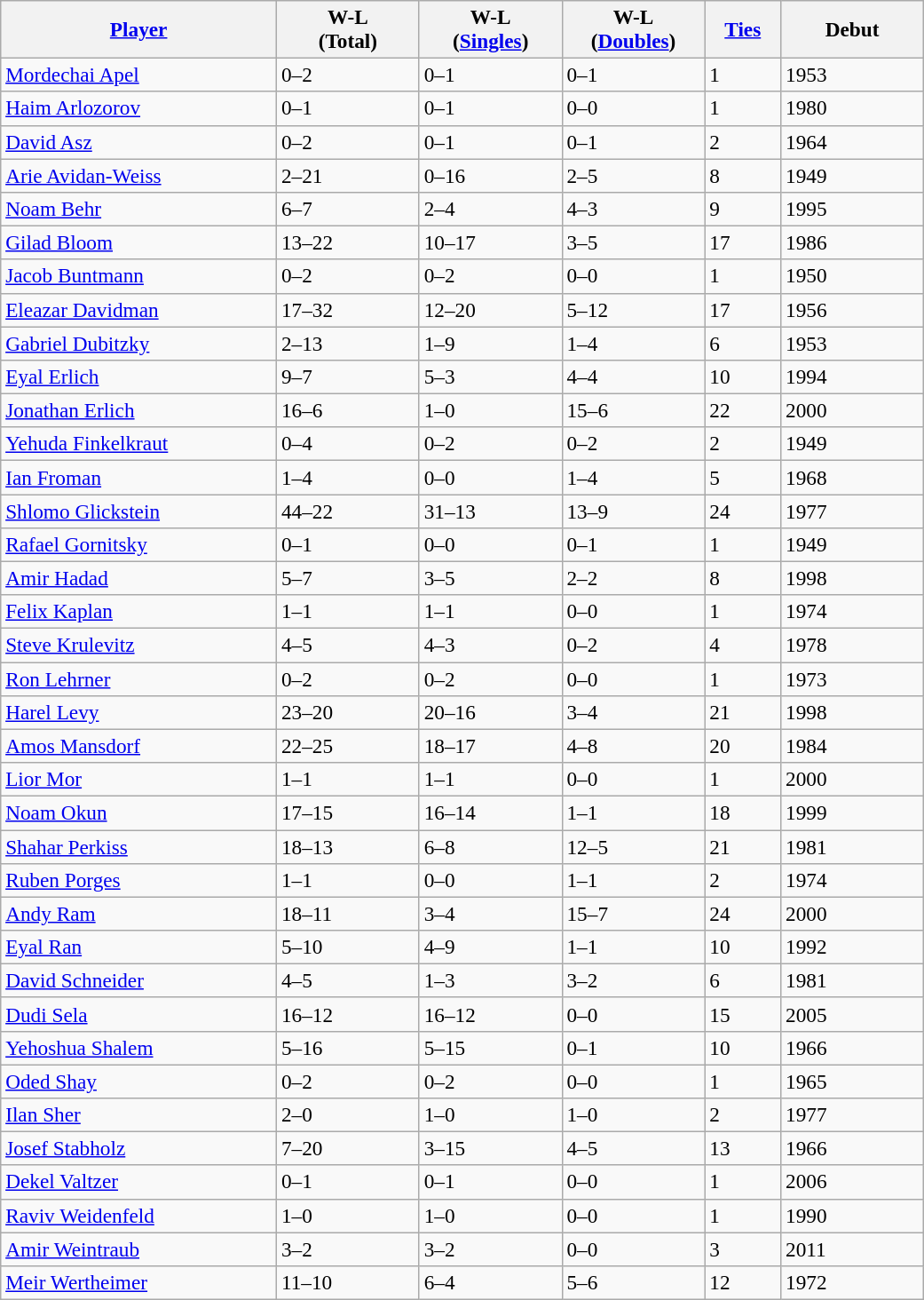<table class="wikitable sortable" style=font-size:97%>
<tr>
<th width=200><a href='#'>Player</a></th>
<th width=100>W-L<br>(Total)</th>
<th width=100>W-L<br>(<a href='#'>Singles</a>)</th>
<th width=100>W-L<br>(<a href='#'>Doubles</a>)</th>
<th width=50><a href='#'>Ties</a></th>
<th width=100>Debut</th>
</tr>
<tr>
<td><a href='#'>Mordechai Apel</a></td>
<td>0–2</td>
<td>0–1</td>
<td>0–1</td>
<td>1</td>
<td>1953</td>
</tr>
<tr>
<td><a href='#'>Haim Arlozorov</a></td>
<td>0–1</td>
<td>0–1</td>
<td>0–0</td>
<td>1</td>
<td>1980</td>
</tr>
<tr>
<td><a href='#'>David Asz</a></td>
<td>0–2</td>
<td>0–1</td>
<td>0–1</td>
<td>2</td>
<td>1964</td>
</tr>
<tr>
<td><a href='#'>Arie Avidan-Weiss</a></td>
<td>2–21</td>
<td>0–16</td>
<td>2–5</td>
<td>8</td>
<td>1949</td>
</tr>
<tr>
<td><a href='#'>Noam Behr</a></td>
<td>6–7</td>
<td>2–4</td>
<td>4–3</td>
<td>9</td>
<td>1995</td>
</tr>
<tr>
<td><a href='#'>Gilad Bloom</a></td>
<td>13–22</td>
<td>10–17</td>
<td>3–5</td>
<td>17</td>
<td>1986</td>
</tr>
<tr>
<td><a href='#'>Jacob Buntmann</a></td>
<td>0–2</td>
<td>0–2</td>
<td>0–0</td>
<td>1</td>
<td>1950</td>
</tr>
<tr>
<td><a href='#'>Eleazar Davidman</a></td>
<td>17–32</td>
<td>12–20</td>
<td>5–12</td>
<td>17</td>
<td>1956</td>
</tr>
<tr>
<td><a href='#'>Gabriel Dubitzky</a></td>
<td>2–13</td>
<td>1–9</td>
<td>1–4</td>
<td>6</td>
<td>1953</td>
</tr>
<tr>
<td><a href='#'>Eyal Erlich</a></td>
<td>9–7</td>
<td>5–3</td>
<td>4–4</td>
<td>10</td>
<td>1994</td>
</tr>
<tr>
<td><a href='#'>Jonathan Erlich</a></td>
<td>16–6</td>
<td>1–0</td>
<td>15–6</td>
<td>22</td>
<td>2000</td>
</tr>
<tr>
<td><a href='#'>Yehuda Finkelkraut</a></td>
<td>0–4</td>
<td>0–2</td>
<td>0–2</td>
<td>2</td>
<td>1949</td>
</tr>
<tr>
<td><a href='#'>Ian Froman</a></td>
<td>1–4</td>
<td>0–0</td>
<td>1–4</td>
<td>5</td>
<td>1968</td>
</tr>
<tr>
<td><a href='#'>Shlomo Glickstein</a></td>
<td>44–22</td>
<td>31–13</td>
<td>13–9</td>
<td>24</td>
<td>1977</td>
</tr>
<tr>
<td><a href='#'>Rafael Gornitsky</a></td>
<td>0–1</td>
<td>0–0</td>
<td>0–1</td>
<td>1</td>
<td>1949</td>
</tr>
<tr>
<td><a href='#'>Amir Hadad</a></td>
<td>5–7</td>
<td>3–5</td>
<td>2–2</td>
<td>8</td>
<td>1998</td>
</tr>
<tr>
<td><a href='#'>Felix Kaplan</a></td>
<td>1–1</td>
<td>1–1</td>
<td>0–0</td>
<td>1</td>
<td>1974</td>
</tr>
<tr>
<td><a href='#'>Steve Krulevitz</a></td>
<td>4–5</td>
<td>4–3</td>
<td>0–2</td>
<td>4</td>
<td>1978</td>
</tr>
<tr>
<td><a href='#'>Ron Lehrner</a></td>
<td>0–2</td>
<td>0–2</td>
<td>0–0</td>
<td>1</td>
<td>1973</td>
</tr>
<tr>
<td><a href='#'>Harel Levy</a></td>
<td>23–20</td>
<td>20–16</td>
<td>3–4</td>
<td>21</td>
<td>1998</td>
</tr>
<tr>
<td><a href='#'>Amos Mansdorf</a></td>
<td>22–25</td>
<td>18–17</td>
<td>4–8</td>
<td>20</td>
<td>1984</td>
</tr>
<tr>
<td><a href='#'>Lior Mor</a></td>
<td>1–1</td>
<td>1–1</td>
<td>0–0</td>
<td>1</td>
<td>2000</td>
</tr>
<tr>
<td><a href='#'>Noam Okun</a></td>
<td>17–15</td>
<td>16–14</td>
<td>1–1</td>
<td>18</td>
<td>1999</td>
</tr>
<tr>
<td><a href='#'>Shahar Perkiss</a></td>
<td>18–13</td>
<td>6–8</td>
<td>12–5</td>
<td>21</td>
<td>1981</td>
</tr>
<tr>
<td><a href='#'>Ruben Porges</a></td>
<td>1–1</td>
<td>0–0</td>
<td>1–1</td>
<td>2</td>
<td>1974</td>
</tr>
<tr>
<td><a href='#'>Andy Ram</a></td>
<td>18–11</td>
<td>3–4</td>
<td>15–7</td>
<td>24</td>
<td>2000</td>
</tr>
<tr>
<td><a href='#'>Eyal Ran</a></td>
<td>5–10</td>
<td>4–9</td>
<td>1–1</td>
<td>10</td>
<td>1992</td>
</tr>
<tr>
<td><a href='#'>David Schneider</a></td>
<td>4–5</td>
<td>1–3</td>
<td>3–2</td>
<td>6</td>
<td>1981</td>
</tr>
<tr>
<td><a href='#'>Dudi Sela</a></td>
<td>16–12</td>
<td>16–12</td>
<td>0–0</td>
<td>15</td>
<td>2005</td>
</tr>
<tr>
<td><a href='#'>Yehoshua Shalem</a></td>
<td>5–16</td>
<td>5–15</td>
<td>0–1</td>
<td>10</td>
<td>1966</td>
</tr>
<tr>
<td><a href='#'>Oded Shay</a></td>
<td>0–2</td>
<td>0–2</td>
<td>0–0</td>
<td>1</td>
<td>1965</td>
</tr>
<tr>
<td><a href='#'>Ilan Sher</a></td>
<td>2–0</td>
<td>1–0</td>
<td>1–0</td>
<td>2</td>
<td>1977</td>
</tr>
<tr>
<td><a href='#'>Josef Stabholz</a></td>
<td>7–20</td>
<td>3–15</td>
<td>4–5</td>
<td>13</td>
<td>1966</td>
</tr>
<tr>
<td><a href='#'>Dekel Valtzer</a></td>
<td>0–1</td>
<td>0–1</td>
<td>0–0</td>
<td>1</td>
<td>2006</td>
</tr>
<tr>
<td><a href='#'>Raviv Weidenfeld</a></td>
<td>1–0</td>
<td>1–0</td>
<td>0–0</td>
<td>1</td>
<td>1990</td>
</tr>
<tr>
<td><a href='#'>Amir Weintraub</a></td>
<td>3–2</td>
<td>3–2</td>
<td>0–0</td>
<td>3</td>
<td>2011</td>
</tr>
<tr>
<td><a href='#'>Meir Wertheimer</a></td>
<td>11–10</td>
<td>6–4</td>
<td>5–6</td>
<td>12</td>
<td>1972</td>
</tr>
</table>
